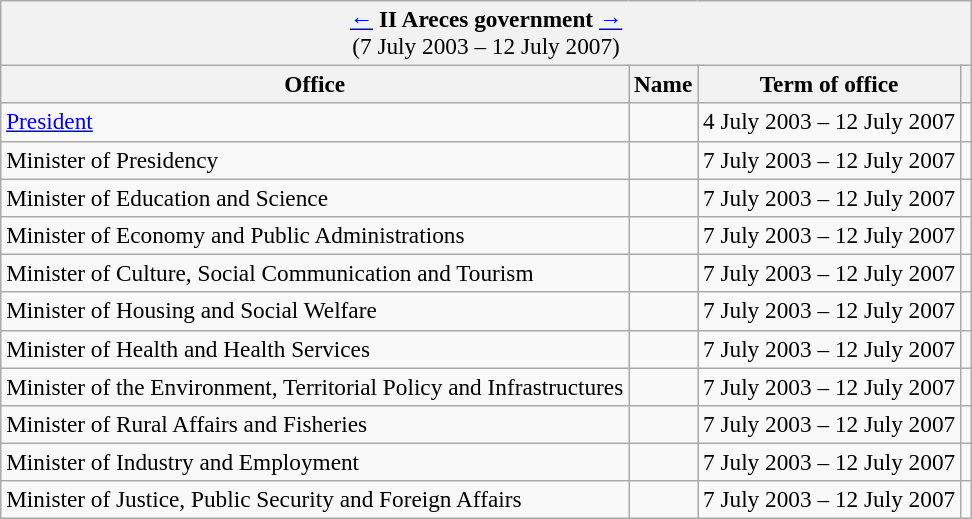<table class="wikitable" style="font-size:97%;">
<tr>
<td colspan="4" bgcolor="#F2F2F2" align="center"><a href='#'>←</a> <strong>II Areces government</strong> <a href='#'>→</a><br>(7 July 2003 – 12 July 2007)</td>
</tr>
<tr>
<th>Office</th>
<th>Name</th>
<th>Term of office</th>
<th></th>
</tr>
<tr>
<td><a href='#'>President</a></td>
<td><strong></strong></td>
<td>4 July 2003 – 12 July 2007</td>
<td align=center></td>
</tr>
<tr>
<td>Minister of Presidency</td>
<td><strong></strong> </td>
<td>7 July 2003 – 12 July 2007</td>
<td align="center"></td>
</tr>
<tr>
<td>Minister of Education and Science</td>
<td><strong></strong></td>
<td>7 July 2003 – 12 July 2007</td>
<td align="center"></td>
</tr>
<tr>
<td>Minister of Economy and Public Administrations</td>
<td><strong></strong> </td>
<td>7 July 2003 – 12 July 2007</td>
<td align="center"></td>
</tr>
<tr>
<td>Minister of Culture, Social Communication and Tourism</td>
<td><strong></strong></td>
<td>7 July 2003 – 12 July 2007</td>
<td align="center"></td>
</tr>
<tr>
<td>Minister of Housing and Social Welfare</td>
<td><strong></strong> </td>
<td>7 July 2003 – 12 July 2007</td>
<td align="center"></td>
</tr>
<tr>
<td>Minister of Health and Health Services</td>
<td><strong></strong></td>
<td>7 July 2003 – 12 July 2007</td>
<td align="center"></td>
</tr>
<tr>
<td>Minister of the Environment, Territorial Policy and Infrastructures</td>
<td><strong></strong></td>
<td>7 July 2003 – 12 July 2007</td>
<td align="center"></td>
</tr>
<tr>
<td>Minister of Rural Affairs and Fisheries</td>
<td><strong></strong></td>
<td>7 July 2003 – 12 July 2007</td>
<td align="center"></td>
</tr>
<tr>
<td>Minister of Industry and Employment</td>
<td><strong></strong></td>
<td>7 July 2003 – 12 July 2007</td>
<td align="center"></td>
</tr>
<tr>
<td>Minister of Justice, Public Security and Foreign Affairs</td>
<td><strong></strong> </td>
<td>7 July 2003 – 12 July 2007</td>
<td align="center"></td>
</tr>
</table>
